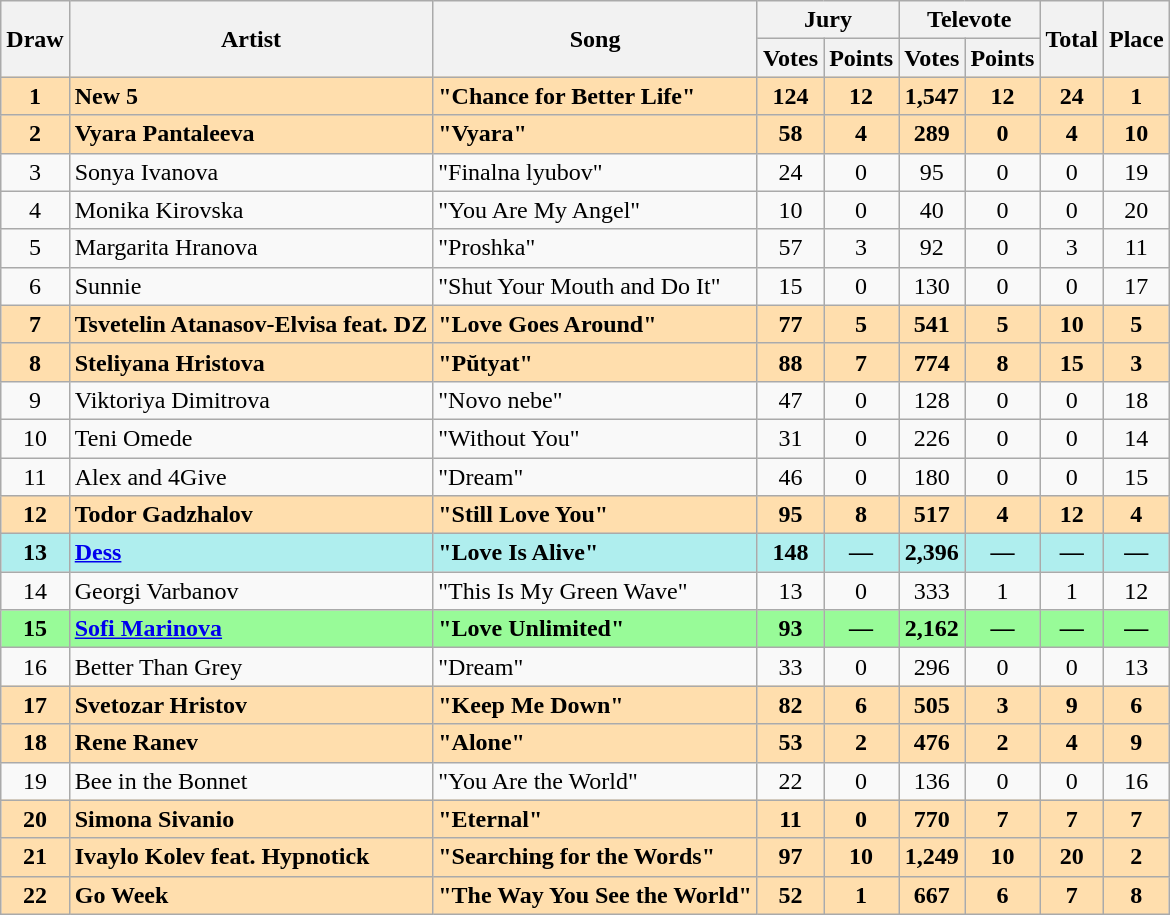<table class="sortable wikitable" style="margin: 1em auto 1em auto; text-align:center">
<tr>
<th rowspan="2">Draw</th>
<th rowspan="2">Artist</th>
<th rowspan="2">Song</th>
<th colspan="2">Jury</th>
<th colspan="2">Televote</th>
<th rowspan="2">Total</th>
<th rowspan="2">Place</th>
</tr>
<tr>
<th>Votes</th>
<th>Points</th>
<th>Votes</th>
<th>Points</th>
</tr>
<tr style="font-weight:bold; background:navajowhite;">
<td>1</td>
<td align="left">New 5</td>
<td align="left">"Chance for Better Life"</td>
<td>124</td>
<td>12</td>
<td>1,547</td>
<td>12</td>
<td>24</td>
<td>1</td>
</tr>
<tr style="font-weight:bold; background:navajowhite;">
<td>2</td>
<td align="left">Vyara Pantaleeva</td>
<td align="left">"Vyara"</td>
<td>58</td>
<td>4</td>
<td>289</td>
<td>0</td>
<td>4</td>
<td>10</td>
</tr>
<tr>
<td>3</td>
<td align="left">Sonya Ivanova</td>
<td align="left">"Finalna lyubov"</td>
<td>24</td>
<td>0</td>
<td>95</td>
<td>0</td>
<td>0</td>
<td>19</td>
</tr>
<tr>
<td>4</td>
<td align="left">Monika Kirovska</td>
<td align="left">"You Are My Angel"</td>
<td>10</td>
<td>0</td>
<td>40</td>
<td>0</td>
<td>0</td>
<td>20</td>
</tr>
<tr>
<td>5</td>
<td align="left">Margarita Hranova</td>
<td align="left">"Proshka"</td>
<td>57</td>
<td>3</td>
<td>92</td>
<td>0</td>
<td>3</td>
<td>11</td>
</tr>
<tr>
<td>6</td>
<td align="left">Sunnie</td>
<td align="left">"Shut Your Mouth and Do It"</td>
<td>15</td>
<td>0</td>
<td>130</td>
<td>0</td>
<td>0</td>
<td>17</td>
</tr>
<tr style="font-weight:bold; background:navajowhite;">
<td>7</td>
<td align="left">Tsvetelin Atanasov-Elvisa feat. DZ</td>
<td align="left">"Love Goes Around"</td>
<td>77</td>
<td>5</td>
<td>541</td>
<td>5</td>
<td>10</td>
<td>5</td>
</tr>
<tr style="font-weight:bold; background:navajowhite;">
<td>8</td>
<td align="left">Steliyana Hristova</td>
<td align="left">"Pŭtyat"</td>
<td>88</td>
<td>7</td>
<td>774</td>
<td>8</td>
<td>15</td>
<td>3</td>
</tr>
<tr>
<td>9</td>
<td align="left">Viktoriya Dimitrova</td>
<td align="left">"Novo nebe"</td>
<td>47</td>
<td>0</td>
<td>128</td>
<td>0</td>
<td>0</td>
<td>18</td>
</tr>
<tr>
<td>10</td>
<td align="left">Teni Omede</td>
<td align="left">"Without You"</td>
<td>31</td>
<td>0</td>
<td>226</td>
<td>0</td>
<td>0</td>
<td>14</td>
</tr>
<tr>
<td>11</td>
<td align="left">Alex and 4Give</td>
<td align="left">"Dream"</td>
<td>46</td>
<td>0</td>
<td>180</td>
<td>0</td>
<td>0</td>
<td>15</td>
</tr>
<tr style="font-weight:bold; background:navajowhite;">
<td>12</td>
<td align="left">Todor Gadzhalov</td>
<td align="left">"Still Love You"</td>
<td>95</td>
<td>8</td>
<td>517</td>
<td>4</td>
<td>12</td>
<td>4</td>
</tr>
<tr style="font-weight:bold; background:paleturquoise;">
<td>13</td>
<td align="left"><a href='#'>Dess</a></td>
<td align="left">"Love Is Alive"</td>
<td>148</td>
<td data-sort-value="0">—</td>
<td>2,396</td>
<td data-sort-value="0">—</td>
<td data-sort-value="0">—</td>
<td data-sort-value="0">—</td>
</tr>
<tr>
<td>14</td>
<td align="left">Georgi Varbanov</td>
<td align="left">"This Is My Green Wave"</td>
<td>13</td>
<td>0</td>
<td>333</td>
<td>1</td>
<td>1</td>
<td>12</td>
</tr>
<tr style="font-weight:bold; background:palegreen;">
<td>15</td>
<td align="left"><a href='#'>Sofi Marinova</a></td>
<td align="left">"Love Unlimited"</td>
<td>93</td>
<td data-sort-value="0">—</td>
<td>2,162</td>
<td data-sort-value="0">—</td>
<td data-sort-value="0">—</td>
<td data-sort-value="0">—</td>
</tr>
<tr>
<td>16</td>
<td align="left">Better Than Grey</td>
<td align="left">"Dream"</td>
<td>33</td>
<td>0</td>
<td>296</td>
<td>0</td>
<td>0</td>
<td>13</td>
</tr>
<tr style="font-weight:bold; background:navajowhite;">
<td>17</td>
<td align="left">Svetozar Hristov</td>
<td align="left">"Keep Me Down"</td>
<td>82</td>
<td>6</td>
<td>505</td>
<td>3</td>
<td>9</td>
<td>6</td>
</tr>
<tr style="font-weight:bold; background:navajowhite;">
<td>18</td>
<td align="left">Rene Ranev</td>
<td align="left">"Alone"</td>
<td>53</td>
<td>2</td>
<td>476</td>
<td>2</td>
<td>4</td>
<td>9</td>
</tr>
<tr>
<td>19</td>
<td align="left">Bee in the Bonnet</td>
<td align="left">"You Are the World"</td>
<td>22</td>
<td>0</td>
<td>136</td>
<td>0</td>
<td>0</td>
<td>16</td>
</tr>
<tr style="font-weight:bold; background:navajowhite;">
<td>20</td>
<td align="left">Simona Sivanio</td>
<td align="left">"Eternal"</td>
<td>11</td>
<td>0</td>
<td>770</td>
<td>7</td>
<td>7</td>
<td>7</td>
</tr>
<tr style="font-weight:bold; background:navajowhite;">
<td>21</td>
<td align="left">Ivaylo Kolev feat. Hypnotick</td>
<td align="left">"Searching for the Words"</td>
<td>97</td>
<td>10</td>
<td>1,249</td>
<td>10</td>
<td>20</td>
<td>2</td>
</tr>
<tr style="font-weight:bold; background:navajowhite;">
<td>22</td>
<td align="left">Go Week</td>
<td align="left">"The Way You See the World"</td>
<td>52</td>
<td>1</td>
<td>667</td>
<td>6</td>
<td>7</td>
<td>8</td>
</tr>
</table>
